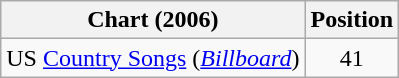<table class="wikitable sortable">
<tr>
<th scope="col">Chart (2006)</th>
<th scope="col">Position</th>
</tr>
<tr>
<td>US <a href='#'>Country Songs</a> (<em><a href='#'>Billboard</a></em>)</td>
<td align="center">41</td>
</tr>
</table>
